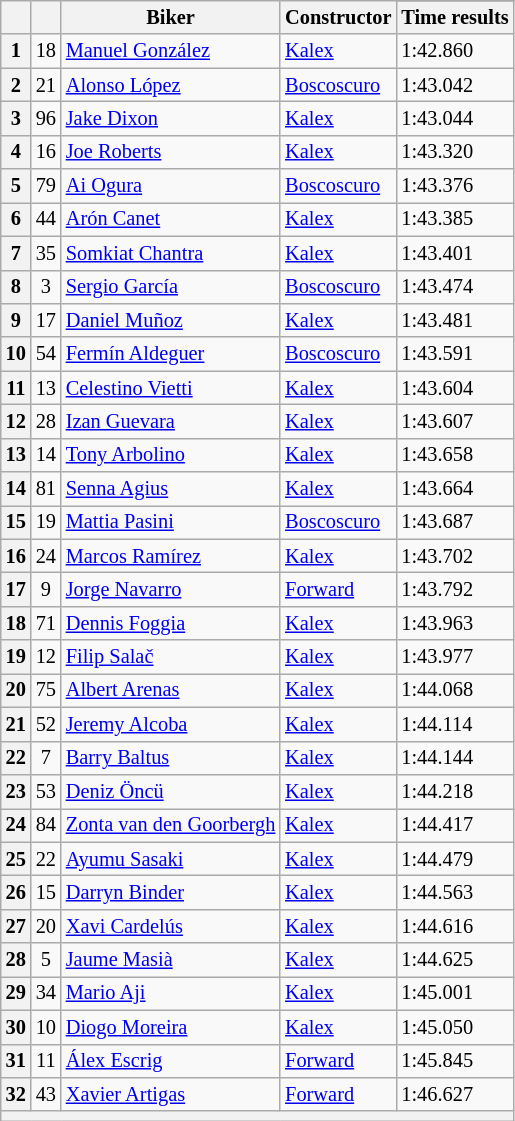<table class="wikitable sortable" style="font-size: 85%;">
<tr>
<th rowspan="2"></th>
<th rowspan="2"></th>
<th rowspan="2">Biker</th>
<th rowspan="2">Constructor</th>
</tr>
<tr>
<th scope="col">Time results</th>
</tr>
<tr>
<th scope="row">1</th>
<td align="center">18</td>
<td> <a href='#'>Manuel González</a></td>
<td><a href='#'>Kalex</a></td>
<td>1:42.860</td>
</tr>
<tr>
<th scope="row">2</th>
<td align="center">21</td>
<td> <a href='#'>Alonso López</a></td>
<td><a href='#'>Boscoscuro</a></td>
<td>1:43.042</td>
</tr>
<tr>
<th scope="row">3</th>
<td align="center">96</td>
<td> <a href='#'>Jake Dixon</a></td>
<td><a href='#'>Kalex</a></td>
<td>1:43.044</td>
</tr>
<tr>
<th scope="row">4</th>
<td align="center">16</td>
<td> <a href='#'>Joe Roberts</a></td>
<td><a href='#'>Kalex</a></td>
<td>1:43.320</td>
</tr>
<tr>
<th scope="row">5</th>
<td align="center">79</td>
<td> <a href='#'>Ai Ogura</a></td>
<td><a href='#'>Boscoscuro</a></td>
<td>1:43.376</td>
</tr>
<tr>
<th scope="row">6</th>
<td align="center">44</td>
<td> <a href='#'>Arón Canet</a></td>
<td><a href='#'>Kalex</a></td>
<td>1:43.385</td>
</tr>
<tr>
<th scope="row">7</th>
<td align="center">35</td>
<td> <a href='#'>Somkiat Chantra</a></td>
<td><a href='#'>Kalex</a></td>
<td>1:43.401</td>
</tr>
<tr>
<th scope="row">8</th>
<td align="center">3</td>
<td> <a href='#'>Sergio García</a></td>
<td><a href='#'>Boscoscuro</a></td>
<td>1:43.474</td>
</tr>
<tr>
<th scope="row">9</th>
<td align="center">17</td>
<td> <a href='#'>Daniel Muñoz</a></td>
<td><a href='#'>Kalex</a></td>
<td>1:43.481</td>
</tr>
<tr>
<th scope="row">10</th>
<td align="center">54</td>
<td> <a href='#'>Fermín Aldeguer</a></td>
<td><a href='#'>Boscoscuro</a></td>
<td>1:43.591</td>
</tr>
<tr>
<th scope="row">11</th>
<td align="center">13</td>
<td> <a href='#'>Celestino Vietti</a></td>
<td><a href='#'>Kalex</a></td>
<td>1:43.604</td>
</tr>
<tr>
<th scope="row">12</th>
<td align="center">28</td>
<td> <a href='#'>Izan Guevara</a></td>
<td><a href='#'>Kalex</a></td>
<td>1:43.607</td>
</tr>
<tr>
<th scope="row">13</th>
<td align="center">14</td>
<td> <a href='#'>Tony Arbolino</a></td>
<td><a href='#'>Kalex</a></td>
<td>1:43.658</td>
</tr>
<tr>
<th scope="row">14</th>
<td align="center">81</td>
<td> <a href='#'>Senna Agius</a></td>
<td><a href='#'>Kalex</a></td>
<td>1:43.664</td>
</tr>
<tr>
<th scope="row">15</th>
<td align="center">19</td>
<td> <a href='#'>Mattia Pasini</a></td>
<td><a href='#'>Boscoscuro</a></td>
<td>1:43.687</td>
</tr>
<tr>
<th scope="row">16</th>
<td align="center">24</td>
<td> <a href='#'>Marcos Ramírez</a></td>
<td><a href='#'>Kalex</a></td>
<td>1:43.702</td>
</tr>
<tr>
<th scope="row">17</th>
<td align="center">9</td>
<td> <a href='#'>Jorge Navarro</a></td>
<td><a href='#'>Forward</a></td>
<td>1:43.792</td>
</tr>
<tr>
<th scope="row">18</th>
<td align="center">71</td>
<td> <a href='#'>Dennis Foggia</a></td>
<td><a href='#'>Kalex</a></td>
<td>1:43.963</td>
</tr>
<tr>
<th scope="row">19</th>
<td align="center">12</td>
<td> <a href='#'>Filip Salač</a></td>
<td><a href='#'>Kalex</a></td>
<td>1:43.977</td>
</tr>
<tr>
<th scope="row">20</th>
<td align="center">75</td>
<td> <a href='#'>Albert Arenas</a></td>
<td><a href='#'>Kalex</a></td>
<td>1:44.068</td>
</tr>
<tr>
<th scope="row">21</th>
<td align="center">52</td>
<td> <a href='#'>Jeremy Alcoba</a></td>
<td><a href='#'>Kalex</a></td>
<td>1:44.114</td>
</tr>
<tr>
<th scope="row">22</th>
<td align="center">7</td>
<td> <a href='#'>Barry Baltus</a></td>
<td><a href='#'>Kalex</a></td>
<td>1:44.144</td>
</tr>
<tr>
<th scope="row">23</th>
<td align="center">53</td>
<td> <a href='#'>Deniz Öncü</a></td>
<td><a href='#'>Kalex</a></td>
<td>1:44.218</td>
</tr>
<tr>
<th scope="row">24</th>
<td align="center">84</td>
<td> <a href='#'>Zonta van den Goorbergh</a></td>
<td><a href='#'>Kalex</a></td>
<td>1:44.417</td>
</tr>
<tr>
<th scope="row">25</th>
<td align="center">22</td>
<td> <a href='#'>Ayumu Sasaki</a></td>
<td><a href='#'>Kalex</a></td>
<td>1:44.479</td>
</tr>
<tr>
<th scope="row">26</th>
<td align="center">15</td>
<td> <a href='#'>Darryn Binder</a></td>
<td><a href='#'>Kalex</a></td>
<td>1:44.563</td>
</tr>
<tr>
<th scope="row">27</th>
<td align="center">20</td>
<td> <a href='#'>Xavi Cardelús</a></td>
<td><a href='#'>Kalex</a></td>
<td>1:44.616</td>
</tr>
<tr>
<th scope="row">28</th>
<td align="center">5</td>
<td> <a href='#'>Jaume Masià</a></td>
<td><a href='#'>Kalex</a></td>
<td>1:44.625</td>
</tr>
<tr>
<th scope="row">29</th>
<td align="center">34</td>
<td> <a href='#'>Mario Aji</a></td>
<td><a href='#'>Kalex</a></td>
<td>1:45.001</td>
</tr>
<tr>
<th scope="row">30</th>
<td align="center">10</td>
<td> <a href='#'>Diogo Moreira</a></td>
<td><a href='#'>Kalex</a></td>
<td>1:45.050</td>
</tr>
<tr>
<th scope="row">31</th>
<td align="center">11</td>
<td> <a href='#'>Álex Escrig</a></td>
<td><a href='#'>Forward</a></td>
<td>1:45.845</td>
</tr>
<tr>
<th scope="row">32</th>
<td align="center">43</td>
<td> <a href='#'>Xavier Artigas</a></td>
<td><a href='#'>Forward</a></td>
<td>1:46.627</td>
</tr>
<tr>
<th colspan="7"></th>
</tr>
</table>
